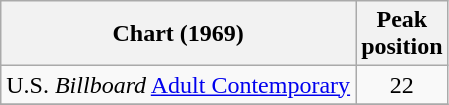<table class="wikitable">
<tr>
<th align="left">Chart (1969)</th>
<th align="left">Peak<br>position</th>
</tr>
<tr>
<td>U.S. <em>Billboard</em> <a href='#'>Adult Contemporary</a></td>
<td style="text-align:center;">22</td>
</tr>
<tr>
</tr>
</table>
